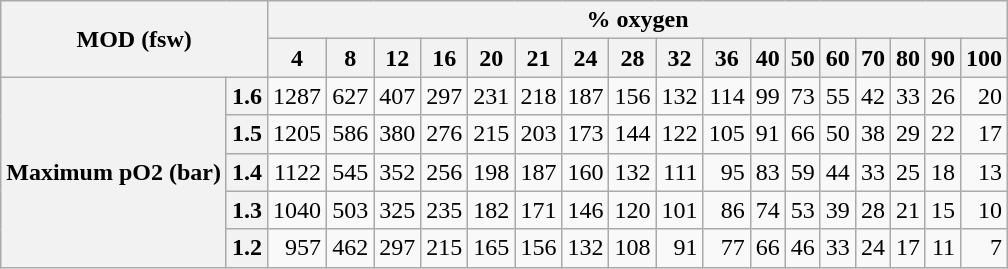<table class="wikitable" style="text-align: right;">
<tr>
<th rowspan="2" colspan="2">MOD (fsw)</th>
<th colspan="17">% oxygen</th>
</tr>
<tr>
<th>4</th>
<th>8</th>
<th>12</th>
<th>16</th>
<th>20</th>
<th>21</th>
<th>24</th>
<th>28</th>
<th>32</th>
<th>36</th>
<th>40</th>
<th>50</th>
<th>60</th>
<th>70</th>
<th>80</th>
<th>90</th>
<th>100</th>
</tr>
<tr>
<th rowspan="5">Maximum pO2 (bar)</th>
<th>1.6</th>
<td>1287</td>
<td>627</td>
<td>407</td>
<td>297</td>
<td>231</td>
<td>218</td>
<td>187</td>
<td>156</td>
<td>132</td>
<td>114</td>
<td>99</td>
<td>73</td>
<td>55</td>
<td>42</td>
<td>33</td>
<td>26</td>
<td>20</td>
</tr>
<tr>
<th>1.5</th>
<td>1205</td>
<td>586</td>
<td>380</td>
<td>276</td>
<td>215</td>
<td>203</td>
<td>173</td>
<td>144</td>
<td>122</td>
<td>105</td>
<td>91</td>
<td>66</td>
<td>50</td>
<td>38</td>
<td>29</td>
<td>22</td>
<td>17</td>
</tr>
<tr>
<th>1.4</th>
<td>1122</td>
<td>545</td>
<td>352</td>
<td>256</td>
<td>198</td>
<td>187</td>
<td>160</td>
<td>132</td>
<td>111</td>
<td>95</td>
<td>83</td>
<td>59</td>
<td>44</td>
<td>33</td>
<td>25</td>
<td>18</td>
<td>13</td>
</tr>
<tr>
<th>1.3</th>
<td>1040</td>
<td>503</td>
<td>325</td>
<td>235</td>
<td>182</td>
<td>171</td>
<td>146</td>
<td>120</td>
<td>101</td>
<td>86</td>
<td>74</td>
<td>53</td>
<td>39</td>
<td>28</td>
<td>21</td>
<td>15</td>
<td>10</td>
</tr>
<tr>
<th>1.2</th>
<td>957</td>
<td>462</td>
<td>297</td>
<td>215</td>
<td>165</td>
<td>156</td>
<td>132</td>
<td>108</td>
<td>91</td>
<td>77</td>
<td>66</td>
<td>46</td>
<td>33</td>
<td>24</td>
<td>17</td>
<td>11</td>
<td>7</td>
</tr>
</table>
